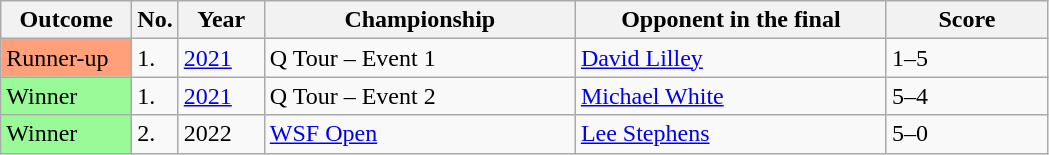<table class="sortable wikitable">
<tr>
<th width="80">Outcome</th>
<th width="20">No.</th>
<th width="50">Year</th>
<th width="200">Championship</th>
<th width="200">Opponent in the final</th>
<th width="100">Score</th>
</tr>
<tr>
<td style="background:#ffa07a;">Runner-up</td>
<td>1.</td>
<td><a href='#'>2021</a></td>
<td>Q Tour – Event 1</td>
<td> <a href='#'>David Lilley</a></td>
<td>1–5</td>
</tr>
<tr>
<td style="background:#98fb98">Winner</td>
<td>1.</td>
<td><a href='#'>2021</a></td>
<td>Q Tour – Event 2</td>
<td> <a href='#'>Michael White</a></td>
<td>5–4</td>
</tr>
<tr>
<td style="background:#98fb98;">Winner</td>
<td>2.</td>
<td>2022</td>
<td><a href='#'>WSF Open</a></td>
<td> <a href='#'>Lee Stephens</a></td>
<td>5–0</td>
</tr>
</table>
